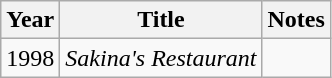<table class=wikitable>
<tr>
<th>Year</th>
<th>Title</th>
<th>Notes</th>
</tr>
<tr>
<td>1998</td>
<td><em>Sakina's Restaurant</em></td>
<td></td>
</tr>
</table>
